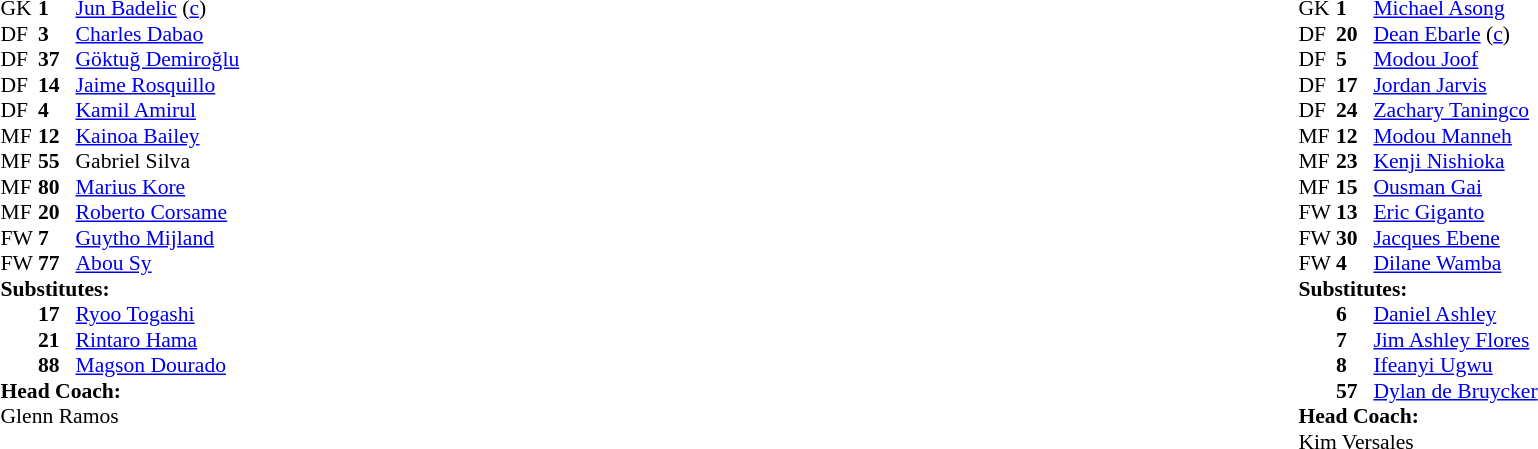<table style="width:100%">
<tr>
<td style=vertical-align:top; width=40%"><br><table style="font-size:90%" cellspacing="0" cellpadding="0">
<tr>
<th width=25></th>
<th width=25></th>
</tr>
<tr>
<td>GK</td>
<td><strong>1</strong></td>
<td> <a href='#'>Jun Badelic</a> (<a href='#'>c</a>)</td>
</tr>
<tr>
<td>DF</td>
<td><strong>3</strong></td>
<td> <a href='#'>Charles Dabao</a></td>
</tr>
<tr>
<td>DF</td>
<td><strong>37</strong></td>
<td> <a href='#'>Göktuğ Demiroğlu</a></td>
</tr>
<tr>
<td>DF</td>
<td><strong>14</strong></td>
<td> <a href='#'>Jaime Rosquillo</a></td>
<td></td>
</tr>
<tr>
<td>DF</td>
<td><strong>4</strong></td>
<td> <a href='#'>Kamil Amirul</a></td>
</tr>
<tr>
<td>MF</td>
<td><strong>12</strong></td>
<td> <a href='#'>Kainoa Bailey</a></td>
</tr>
<tr>
<td>MF</td>
<td><strong>55</strong></td>
<td> Gabriel Silva</td>
</tr>
<tr>
<td>MF</td>
<td><strong>80</strong></td>
<td> <a href='#'>Marius Kore</a></td>
<td></td>
</tr>
<tr>
<td>MF</td>
<td><strong>20</strong></td>
<td> <a href='#'>Roberto Corsame</a></td>
<td></td>
</tr>
<tr>
<td>FW</td>
<td><strong>7</strong></td>
<td> <a href='#'>Guytho Mijland</a></td>
<td></td>
</tr>
<tr>
<td>FW</td>
<td><strong>77</strong></td>
<td> <a href='#'>Abou Sy</a></td>
<td></td>
</tr>
<tr>
<td colspan=3><strong>Substitutes:</strong> </td>
</tr>
<tr>
<td></td>
<td><strong>17</strong></td>
<td> <a href='#'>Ryoo Togashi</a></td>
<td></td>
</tr>
<tr>
<td></td>
<td><strong>21</strong></td>
<td> <a href='#'>Rintaro Hama</a></td>
<td></td>
</tr>
<tr>
<td></td>
<td><strong>88</strong></td>
<td> <a href='#'>Magson Dourado</a></td>
<td></td>
</tr>
<tr>
<td colspan=3><strong>Head Coach:</strong></td>
</tr>
<tr>
<td colspan=4> Glenn Ramos</td>
</tr>
</table>
</td>
<td valign="top"></td>
<td style="vertical-align:top; width:50%"><br><table style="font-size:90%;margin:auto" cellspacing="0" cellpadding="0">
<tr>
<th width=25></th>
<th width=25></th>
</tr>
<tr>
<td>GK</td>
<td><strong>1</strong></td>
<td> <a href='#'>Michael Asong</a></td>
</tr>
<tr>
<td>DF</td>
<td><strong>20</strong></td>
<td> <a href='#'>Dean Ebarle</a> (<a href='#'>c</a>)</td>
<td></td>
</tr>
<tr>
<td>DF</td>
<td><strong>5</strong></td>
<td> <a href='#'>Modou Joof</a></td>
<td></td>
</tr>
<tr>
<td>DF</td>
<td><strong>17</strong></td>
<td> <a href='#'>Jordan Jarvis</a></td>
<td></td>
</tr>
<tr>
<td>DF</td>
<td><strong>24</strong></td>
<td> <a href='#'>Zachary Taningco</a></td>
</tr>
<tr>
<td>MF</td>
<td><strong>12</strong></td>
<td> <a href='#'>Modou Manneh</a></td>
</tr>
<tr>
<td>MF</td>
<td><strong>23</strong></td>
<td> <a href='#'>Kenji Nishioka</a></td>
</tr>
<tr>
<td>MF</td>
<td><strong>15</strong></td>
<td> <a href='#'>Ousman Gai</a></td>
<td></td>
</tr>
<tr>
<td>FW</td>
<td><strong>13</strong></td>
<td> <a href='#'>Eric Giganto</a></td>
<td></td>
</tr>
<tr>
<td>FW</td>
<td><strong>30</strong></td>
<td> <a href='#'>Jacques Ebene</a></td>
<td></td>
</tr>
<tr>
<td>FW</td>
<td><strong>4</strong></td>
<td> <a href='#'>Dilane Wamba</a></td>
<td> </td>
</tr>
<tr>
<td colspan=3><strong>Substitutes:</strong></td>
</tr>
<tr>
<td></td>
<td><strong>6</strong></td>
<td> <a href='#'>Daniel Ashley</a></td>
<td></td>
</tr>
<tr>
<td></td>
<td><strong>7</strong></td>
<td> <a href='#'>Jim Ashley Flores</a></td>
<td></td>
</tr>
<tr>
<td></td>
<td><strong>8</strong></td>
<td> <a href='#'>Ifeanyi Ugwu</a></td>
<td></td>
</tr>
<tr>
<td></td>
<td><strong>57</strong></td>
<td> <a href='#'>Dylan de Bruycker</a></td>
<td></td>
<td></td>
</tr>
<tr>
<td colspan=3><strong>Head Coach:</strong></td>
</tr>
<tr>
<td colspan=4> Kim Versales</td>
</tr>
</table>
</td>
</tr>
</table>
